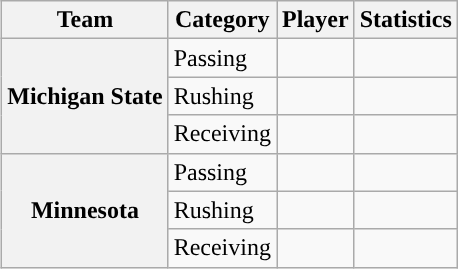<table class="wikitable" style="float:right">
<tr>
<th>Team</th>
<th>Category</th>
<th>Player</th>
<th>Statistics</th>
</tr>
<tr>
<th rowspan=3>Michigan State</th>
<td>Passing</td>
<td></td>
<td></td>
</tr>
<tr>
<td>Rushing</td>
<td></td>
<td></td>
</tr>
<tr>
<td>Receiving</td>
<td></td>
<td></td>
</tr>
<tr>
<th rowspan=3>Minnesota</th>
<td>Passing</td>
<td></td>
<td></td>
</tr>
<tr>
<td>Rushing</td>
<td></td>
<td></td>
</tr>
<tr>
<td>Receiving</td>
<td></td>
<td></td>
</tr>
</table>
